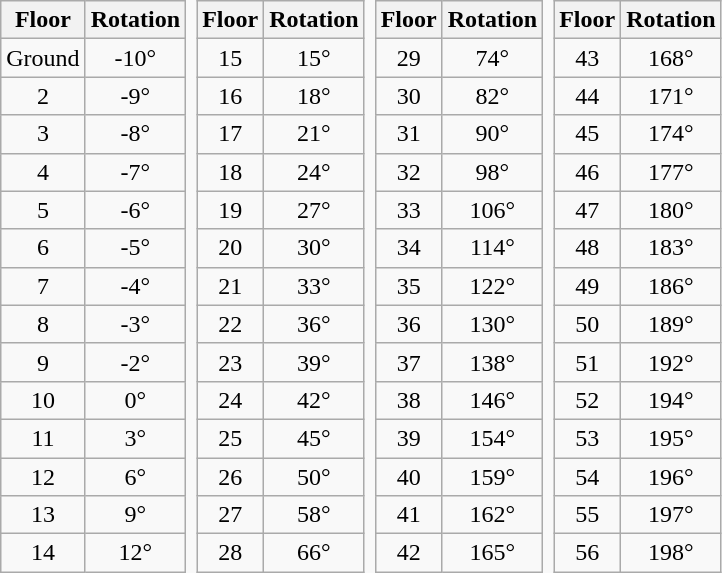<table class="wikitable" style="border:none;">
<tr>
<th style="text-align:center;">Floor</th>
<th style="text-align:center;">Rotation</th>
<td rowspan="15" style="border:none;"></td>
<th style="text-align:center;">Floor</th>
<th style="text-align:center;">Rotation</th>
<td rowspan="15" style="border:none;"></td>
<th style="text-align:center;">Floor</th>
<th style="text-align:center;">Rotation</th>
<td rowspan="15" style="border:none;"></td>
<th style="text-align:center;">Floor</th>
<th style="text-align:center;">Rotation</th>
</tr>
<tr style="text-align:center;">
<td>Ground</td>
<td style="text-align:center;">-10°</td>
<td style="text-align:center;">15</td>
<td style="text-align:center;">15°</td>
<td style="text-align:center;">29</td>
<td style="text-align:center;">74°</td>
<td style="text-align:center;">43</td>
<td style="text-align:center;">168°</td>
</tr>
<tr style="text-align:center;">
<td>2</td>
<td style="text-align:center;">-9°</td>
<td style="text-align:center;">16</td>
<td style="text-align:center;">18°</td>
<td style="text-align:center;">30</td>
<td style="text-align:center;">82°</td>
<td style="text-align:center;">44</td>
<td style="text-align:center;">171°</td>
</tr>
<tr style="text-align:center;">
<td>3</td>
<td style="text-align:center;">-8°</td>
<td style="text-align:center;">17</td>
<td style="text-align:center;">21°</td>
<td style="text-align:center;">31</td>
<td style="text-align:center;">90°</td>
<td style="text-align:center;">45</td>
<td style="text-align:center;">174°</td>
</tr>
<tr style="text-align:center;">
<td>4</td>
<td style="text-align:center;">-7°</td>
<td style="text-align:center;">18</td>
<td style="text-align:center;">24°</td>
<td style="text-align:center;">32</td>
<td style="text-align:center;">98°</td>
<td style="text-align:center;">46</td>
<td style="text-align:center;">177°</td>
</tr>
<tr style="text-align:center;">
<td>5</td>
<td style="text-align:center;">-6°</td>
<td style="text-align:center;">19</td>
<td style="text-align:center;">27°</td>
<td style="text-align:center;">33</td>
<td style="text-align:center;">106°</td>
<td style="text-align:center;">47</td>
<td style="text-align:center;">180°</td>
</tr>
<tr style="text-align:center;">
<td>6</td>
<td style="text-align:center;">-5°</td>
<td style="text-align:center;">20</td>
<td style="text-align:center;">30°</td>
<td style="text-align:center;">34</td>
<td style="text-align:center;">114°</td>
<td style="text-align:center;">48</td>
<td style="text-align:center;">183°</td>
</tr>
<tr style="text-align:center;">
<td>7</td>
<td style="text-align:center;">-4°</td>
<td style="text-align:center;">21</td>
<td style="text-align:center;">33°</td>
<td style="text-align:center;">35</td>
<td style="text-align:center;">122°</td>
<td style="text-align:center;">49</td>
<td style="text-align:center;">186°</td>
</tr>
<tr style="text-align:center;">
<td>8</td>
<td style="text-align:center;">-3°</td>
<td style="text-align:center;">22</td>
<td style="text-align:center;">36°</td>
<td style="text-align:center;">36</td>
<td style="text-align:center;">130°</td>
<td style="text-align:center;">50</td>
<td style="text-align:center;">189°</td>
</tr>
<tr style="text-align:center;">
<td>9</td>
<td style="text-align:center;">-2°</td>
<td style="text-align:center;">23</td>
<td style="text-align:center;">39°</td>
<td style="text-align:center;">37</td>
<td style="text-align:center;">138°</td>
<td style="text-align:center;">51</td>
<td style="text-align:center;">192°</td>
</tr>
<tr style="text-align:center;">
<td>10</td>
<td style="text-align:center;">0°</td>
<td style="text-align:center;">24</td>
<td style="text-align:center;">42°</td>
<td style="text-align:center;">38</td>
<td style="text-align:center;">146°</td>
<td style="text-align:center;">52</td>
<td style="text-align:center;">194°</td>
</tr>
<tr style="text-align:center;">
<td>11</td>
<td style="text-align:center;">3°</td>
<td style="text-align:center;">25</td>
<td style="text-align:center;">45°</td>
<td style="text-align:center;">39</td>
<td style="text-align:center;">154°</td>
<td style="text-align:center;">53</td>
<td style="text-align:center;">195°</td>
</tr>
<tr style="text-align:center;">
<td>12</td>
<td style="text-align:center;">6°</td>
<td style="text-align:center;">26</td>
<td style="text-align:center;">50°</td>
<td style="text-align:center;">40</td>
<td style="text-align:center;">159°</td>
<td style="text-align:center;">54</td>
<td style="text-align:center;">196°</td>
</tr>
<tr style="text-align:center;">
<td>13</td>
<td style="text-align:center;">9°</td>
<td style="text-align:center;">27</td>
<td style="text-align:center;">58°</td>
<td style="text-align:center;">41</td>
<td style="text-align:center;">162°</td>
<td style="text-align:center;">55</td>
<td style="text-align:center;">197°</td>
</tr>
<tr style="text-align:center;">
<td>14</td>
<td style="text-align:center;">12°</td>
<td style="text-align:center;">28</td>
<td style="text-align:center;">66°</td>
<td style="text-align:center;">42</td>
<td style="text-align:center;">165°</td>
<td style="text-align:center;">56</td>
<td style="text-align:center;">198°</td>
</tr>
</table>
